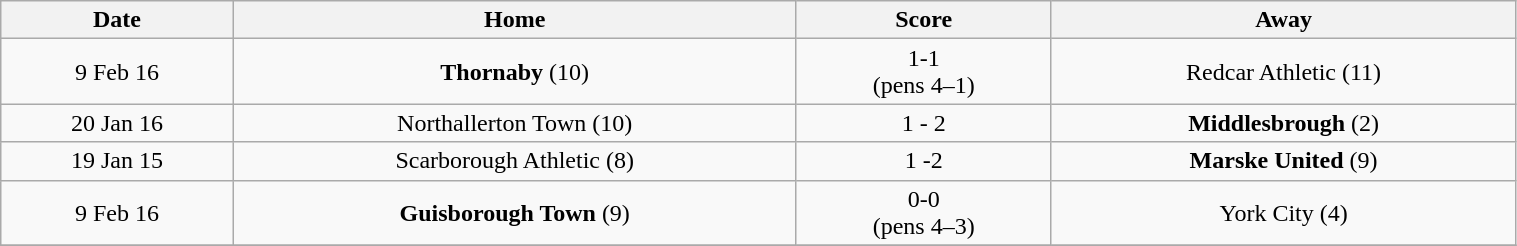<table class="wikitable " style="text-align:center; width:80%;">
<tr>
<th>Date</th>
<th>Home</th>
<th>Score</th>
<th>Away</th>
</tr>
<tr>
<td>9 Feb 16</td>
<td><strong>Thornaby</strong> (10)</td>
<td>1-1<br>(pens 4–1)</td>
<td>Redcar Athletic (11)</td>
</tr>
<tr>
<td>20 Jan 16</td>
<td>Northallerton Town (10)</td>
<td>1 - 2</td>
<td><strong>Middlesbrough</strong> (2)</td>
</tr>
<tr>
<td>19 Jan 15</td>
<td>Scarborough Athletic (8)</td>
<td>1 -2</td>
<td><strong>Marske United</strong> (9)</td>
</tr>
<tr>
<td>9 Feb 16</td>
<td><strong>Guisborough Town </strong>(9)</td>
<td>0-0<br>(pens 4–3)</td>
<td>York City (4)</td>
</tr>
<tr>
</tr>
</table>
